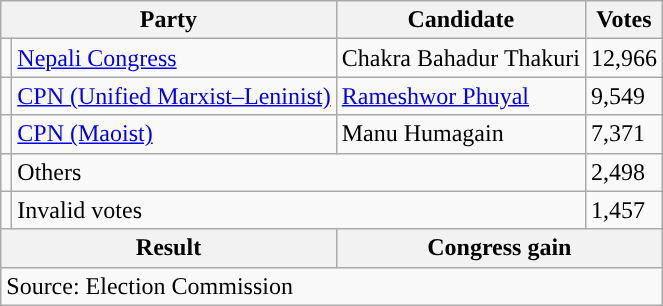<table class="wikitable">
<tr>
<th colspan="2">Party</th>
<th>Candidate</th>
<th>Votes</th>
</tr>
<tr>
<td style="background-color:"></td>
<td><a href='#'>Nepali Congress</a></td>
<td>Chakra Bahadur Thakuri</td>
<td>12,966</td>
</tr>
<tr>
<td style="background-color:"></td>
<td><a href='#'>CPN (Unified Marxist–Leninist)</a></td>
<td><a href='#'>Rameshwor Phuyal</a></td>
<td>9,549</td>
</tr>
<tr>
<td style="background-color:"></td>
<td><a href='#'>CPN (Maoist)</a></td>
<td>Manu Humagain</td>
<td>7,371</td>
</tr>
<tr>
<td></td>
<td colspan="2">Others</td>
<td>2,498</td>
</tr>
<tr>
<td></td>
<td colspan="2">Invalid votes</td>
<td>1,457</td>
</tr>
<tr>
<th colspan="2">Result</th>
<th colspan="2">Congress gain</th>
</tr>
<tr>
<td colspan="4">Source: Election Commission</td>
</tr>
</table>
